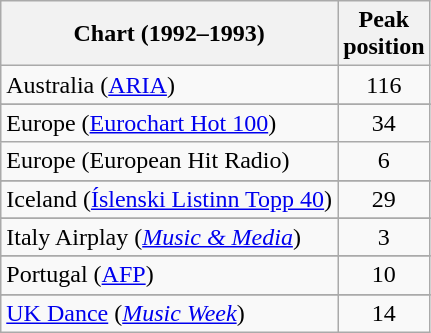<table class="wikitable sortable">
<tr>
<th>Chart (1992–1993)</th>
<th>Peak<br>position</th>
</tr>
<tr>
<td>Australia (<a href='#'>ARIA</a>)</td>
<td align="center">116</td>
</tr>
<tr>
</tr>
<tr>
<td>Europe (<a href='#'>Eurochart Hot 100</a>)</td>
<td align="center">34</td>
</tr>
<tr>
<td>Europe (European Hit Radio)</td>
<td align="center">6</td>
</tr>
<tr>
</tr>
<tr>
<td>Iceland (<a href='#'>Íslenski Listinn Topp 40</a>)</td>
<td align="center">29</td>
</tr>
<tr>
</tr>
<tr>
<td>Italy Airplay (<em><a href='#'>Music & Media</a></em>)</td>
<td align="center">3</td>
</tr>
<tr>
</tr>
<tr>
</tr>
<tr>
<td>Portugal (<a href='#'>AFP</a>)</td>
<td align="center">10</td>
</tr>
<tr>
</tr>
<tr>
<td><a href='#'>UK Dance</a> (<em><a href='#'>Music Week</a></em>)</td>
<td align="center">14</td>
</tr>
</table>
